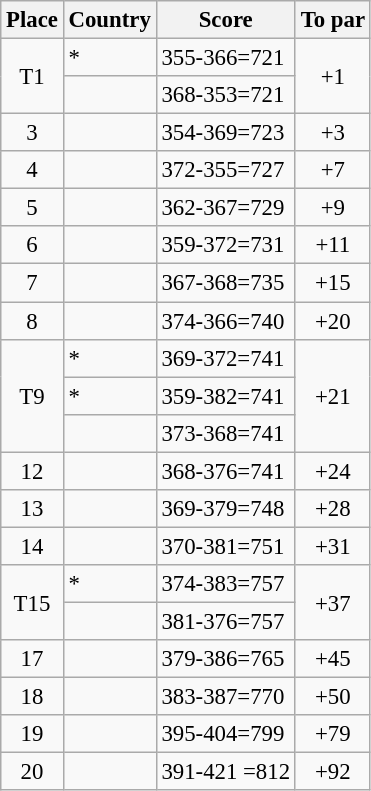<table class="wikitable" style="font-size:95%;">
<tr>
<th>Place</th>
<th>Country</th>
<th>Score</th>
<th>To par</th>
</tr>
<tr>
<td rowspan="2" align="center">T1</td>
<td> *</td>
<td>355-366=721</td>
<td rowspan="2" align="center">+1</td>
</tr>
<tr>
<td></td>
<td>368-353=721</td>
</tr>
<tr>
<td align="center">3</td>
<td></td>
<td>354-369=723</td>
<td align="center">+3</td>
</tr>
<tr>
<td align="center">4</td>
<td></td>
<td>372-355=727</td>
<td align="center">+7</td>
</tr>
<tr>
<td align="center">5</td>
<td></td>
<td>362-367=729</td>
<td align="center">+9</td>
</tr>
<tr>
<td align="center">6</td>
<td></td>
<td>359-372=731</td>
<td align="center">+11</td>
</tr>
<tr>
<td align="center">7</td>
<td></td>
<td>367-368=735</td>
<td align="center">+15</td>
</tr>
<tr>
<td align="center">8</td>
<td></td>
<td>374-366=740</td>
<td align="center">+20</td>
</tr>
<tr>
<td rowspan="3" align="center">T9</td>
<td> *</td>
<td>369-372=741</td>
<td rowspan="3" align="center">+21</td>
</tr>
<tr>
<td> *</td>
<td>359-382=741</td>
</tr>
<tr>
<td></td>
<td>373-368=741</td>
</tr>
<tr>
<td align="center">12</td>
<td></td>
<td>368-376=741</td>
<td align="center">+24</td>
</tr>
<tr>
<td align="center">13</td>
<td></td>
<td>369-379=748</td>
<td align="center">+28</td>
</tr>
<tr>
<td align="center">14</td>
<td></td>
<td>370-381=751</td>
<td align="center">+31</td>
</tr>
<tr>
<td rowspan="2" align="center">T15</td>
<td> *</td>
<td>374-383=757</td>
<td rowspan="2" align="center">+37</td>
</tr>
<tr>
<td></td>
<td>381-376=757</td>
</tr>
<tr>
<td align="center">17</td>
<td></td>
<td>379-386=765</td>
<td align="center">+45</td>
</tr>
<tr>
<td align="center">18</td>
<td></td>
<td>383-387=770</td>
<td align="center">+50</td>
</tr>
<tr>
<td align="center">19</td>
<td></td>
<td>395-404=799</td>
<td align="center">+79</td>
</tr>
<tr>
<td align="center">20</td>
<td></td>
<td>391-421 =812</td>
<td align="center">+92</td>
</tr>
</table>
